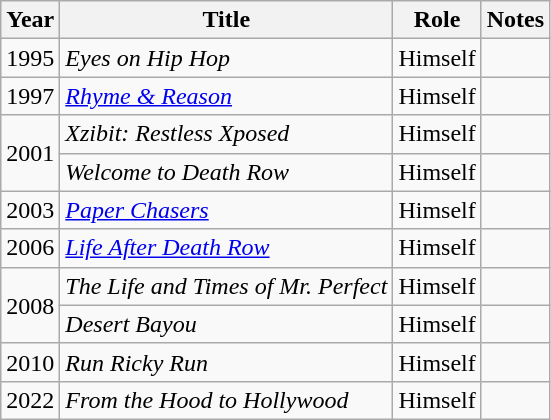<table Class="wikitable">
<tr>
<th>Year</th>
<th>Title</th>
<th>Role</th>
<th>Notes</th>
</tr>
<tr>
<td>1995</td>
<td><em>Eyes on Hip Hop</em></td>
<td>Himself</td>
<td></td>
</tr>
<tr>
<td>1997</td>
<td><em><a href='#'>Rhyme & Reason</a></em></td>
<td>Himself</td>
<td></td>
</tr>
<tr>
<td rowspan="2">2001</td>
<td><em>Xzibit: Restless Xposed</em></td>
<td>Himself</td>
<td></td>
</tr>
<tr>
<td><em>Welcome to Death Row</em></td>
<td>Himself</td>
<td></td>
</tr>
<tr>
<td>2003</td>
<td><em><a href='#'>Paper Chasers</a></em></td>
<td>Himself</td>
<td></td>
</tr>
<tr>
<td>2006</td>
<td><em><a href='#'>Life After Death Row</a></em></td>
<td>Himself</td>
<td></td>
</tr>
<tr>
<td rowspan="2">2008</td>
<td><em>The Life and Times of Mr. Perfect</em></td>
<td>Himself</td>
<td></td>
</tr>
<tr>
<td><em>Desert Bayou</em></td>
<td>Himself</td>
<td></td>
</tr>
<tr>
<td>2010</td>
<td><em>Run Ricky Run</em></td>
<td>Himself</td>
<td></td>
</tr>
<tr>
<td>2022</td>
<td><em>From the Hood to Hollywood</em></td>
<td>Himself</td>
<td></td>
</tr>
</table>
